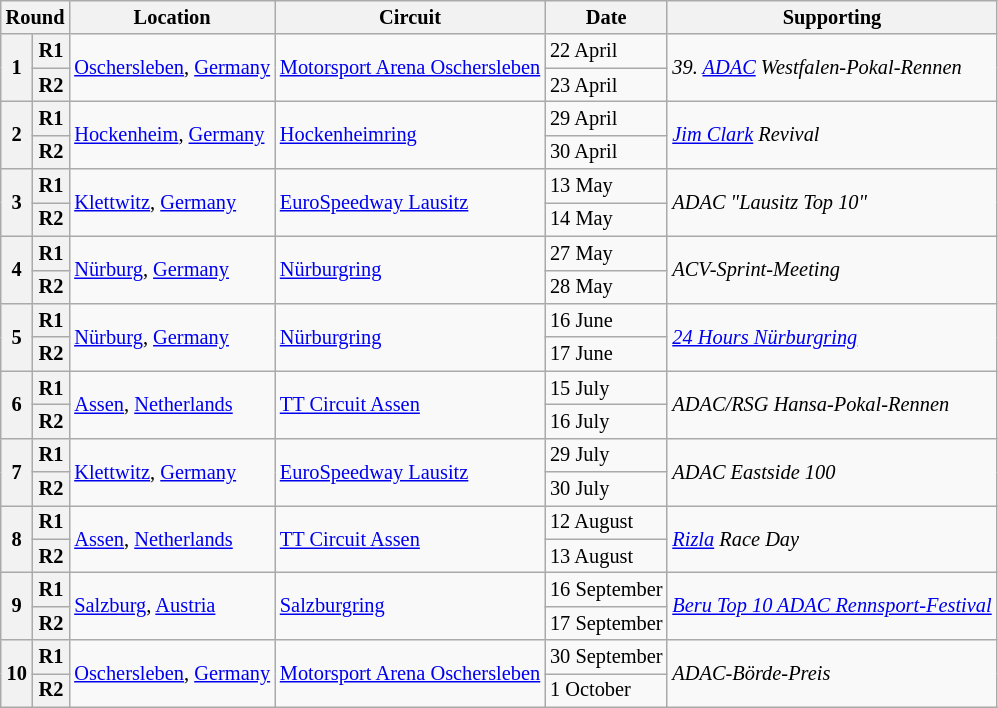<table class="wikitable" style="font-size: 85%;">
<tr>
<th colspan=2>Round</th>
<th>Location</th>
<th>Circuit</th>
<th>Date</th>
<th>Supporting</th>
</tr>
<tr>
<th rowspan=2>1</th>
<th>R1</th>
<td rowspan=2> <a href='#'>Oschersleben</a>, <a href='#'>Germany</a></td>
<td rowspan=2><a href='#'>Motorsport Arena Oschersleben</a></td>
<td>22 April</td>
<td rowspan=2><em>39. <a href='#'>ADAC</a> Westfalen-Pokal-Rennen</em></td>
</tr>
<tr>
<th>R2</th>
<td>23 April</td>
</tr>
<tr>
<th rowspan=2>2</th>
<th>R1</th>
<td rowspan=2> <a href='#'>Hockenheim</a>, <a href='#'>Germany</a></td>
<td rowspan=2><a href='#'>Hockenheimring</a></td>
<td>29 April</td>
<td rowspan=2><em><a href='#'>Jim Clark</a> Revival</em></td>
</tr>
<tr>
<th>R2</th>
<td>30 April</td>
</tr>
<tr>
<th rowspan=2>3</th>
<th>R1</th>
<td rowspan=2> <a href='#'>Klettwitz</a>, <a href='#'>Germany</a></td>
<td rowspan=2><a href='#'>EuroSpeedway Lausitz</a></td>
<td>13 May</td>
<td rowspan=2><em>ADAC "Lausitz Top 10"</em></td>
</tr>
<tr>
<th>R2</th>
<td>14 May</td>
</tr>
<tr>
<th rowspan=2>4</th>
<th>R1</th>
<td rowspan=2> <a href='#'>Nürburg</a>, <a href='#'>Germany</a></td>
<td rowspan=2><a href='#'>Nürburgring</a></td>
<td>27 May</td>
<td rowspan=2><em>ACV-Sprint-Meeting</em></td>
</tr>
<tr>
<th>R2</th>
<td>28 May</td>
</tr>
<tr>
<th rowspan=2>5</th>
<th>R1</th>
<td rowspan=2> <a href='#'>Nürburg</a>, <a href='#'>Germany</a></td>
<td rowspan=2><a href='#'>Nürburgring</a></td>
<td>16 June</td>
<td rowspan=2><em><a href='#'>24 Hours Nürburgring</a></em></td>
</tr>
<tr>
<th>R2</th>
<td>17 June</td>
</tr>
<tr>
<th rowspan=2>6</th>
<th>R1</th>
<td rowspan=2> <a href='#'>Assen</a>, <a href='#'>Netherlands</a></td>
<td rowspan=2><a href='#'>TT Circuit Assen</a></td>
<td>15 July</td>
<td rowspan=2><em>ADAC/RSG Hansa-Pokal-Rennen</em></td>
</tr>
<tr>
<th>R2</th>
<td>16 July</td>
</tr>
<tr>
<th rowspan=2>7</th>
<th>R1</th>
<td rowspan=2> <a href='#'>Klettwitz</a>, <a href='#'>Germany</a></td>
<td rowspan=2><a href='#'>EuroSpeedway Lausitz</a></td>
<td>29 July</td>
<td rowspan=2><em>ADAC Eastside 100</em></td>
</tr>
<tr>
<th>R2</th>
<td>30 July</td>
</tr>
<tr>
<th rowspan=2>8</th>
<th>R1</th>
<td rowspan=2> <a href='#'>Assen</a>, <a href='#'>Netherlands</a></td>
<td rowspan=2><a href='#'>TT Circuit Assen</a></td>
<td>12 August</td>
<td rowspan=2><em><a href='#'>Rizla</a> Race Day</em></td>
</tr>
<tr>
<th>R2</th>
<td>13 August</td>
</tr>
<tr>
<th rowspan=2>9</th>
<th>R1</th>
<td rowspan=2> <a href='#'>Salzburg</a>, <a href='#'>Austria</a></td>
<td rowspan=2><a href='#'>Salzburgring</a></td>
<td>16 September</td>
<td rowspan=2><em><a href='#'>Beru Top 10 ADAC Rennsport-Festival</a></em></td>
</tr>
<tr>
<th>R2</th>
<td>17 September</td>
</tr>
<tr>
<th rowspan=2>10</th>
<th>R1</th>
<td rowspan=2> <a href='#'>Oschersleben</a>, <a href='#'>Germany</a></td>
<td rowspan=2><a href='#'>Motorsport Arena Oschersleben</a></td>
<td>30 September</td>
<td rowspan=2><em>ADAC-Börde-Preis</em></td>
</tr>
<tr>
<th>R2</th>
<td>1 October</td>
</tr>
</table>
